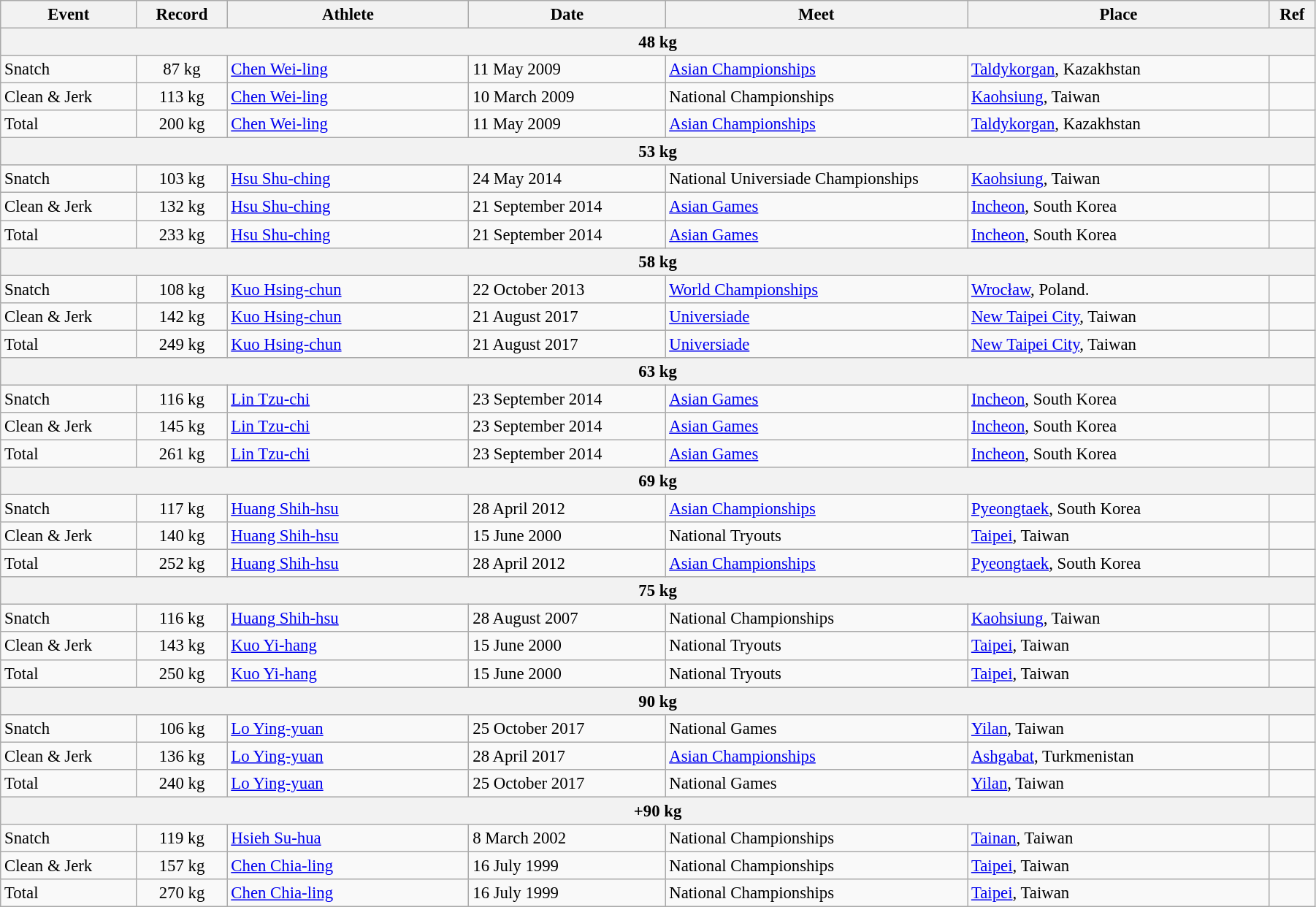<table class="wikitable" style="font-size:95%; width: 95%;">
<tr>
<th width=9%>Event</th>
<th width=6%>Record</th>
<th width=16%>Athlete</th>
<th width=13%>Date</th>
<th width=20%>Meet</th>
<th width=20%>Place</th>
<th width=3%>Ref</th>
</tr>
<tr bgcolor="#DDDDDD">
<th colspan="7">48 kg</th>
</tr>
<tr>
<td>Snatch</td>
<td align=center>87 kg</td>
<td><a href='#'>Chen Wei-ling</a></td>
<td>11 May 2009</td>
<td><a href='#'>Asian Championships</a></td>
<td><a href='#'>Taldykorgan</a>, Kazakhstan</td>
<td></td>
</tr>
<tr>
<td>Clean & Jerk</td>
<td align=center>113 kg</td>
<td><a href='#'>Chen Wei-ling</a></td>
<td>10 March 2009</td>
<td>National Championships</td>
<td><a href='#'>Kaohsiung</a>, Taiwan</td>
<td></td>
</tr>
<tr>
<td>Total</td>
<td align=center>200 kg</td>
<td><a href='#'>Chen Wei-ling</a></td>
<td>11 May 2009</td>
<td><a href='#'>Asian Championships</a></td>
<td><a href='#'>Taldykorgan</a>, Kazakhstan</td>
<td></td>
</tr>
<tr bgcolor="#DDDDDD">
<th colspan="7">53 kg</th>
</tr>
<tr>
<td>Snatch</td>
<td align=center>103 kg</td>
<td><a href='#'>Hsu Shu-ching</a></td>
<td>24 May 2014</td>
<td>National Universiade Championships</td>
<td><a href='#'>Kaohsiung</a>, Taiwan</td>
<td></td>
</tr>
<tr>
<td>Clean & Jerk</td>
<td align=center>132 kg</td>
<td><a href='#'>Hsu Shu-ching</a></td>
<td>21 September 2014</td>
<td><a href='#'>Asian Games</a></td>
<td><a href='#'>Incheon</a>, South Korea</td>
<td></td>
</tr>
<tr>
<td>Total</td>
<td align=center>233 kg</td>
<td><a href='#'>Hsu Shu-ching</a></td>
<td>21 September 2014</td>
<td><a href='#'>Asian Games</a></td>
<td><a href='#'>Incheon</a>, South Korea</td>
<td></td>
</tr>
<tr bgcolor="#DDDDDD">
<th colspan="7">58 kg</th>
</tr>
<tr>
<td>Snatch</td>
<td align=center>108 kg</td>
<td><a href='#'>Kuo Hsing-chun</a></td>
<td>22 October 2013</td>
<td><a href='#'>World Championships</a></td>
<td><a href='#'>Wrocław</a>, Poland.</td>
<td></td>
</tr>
<tr>
<td>Clean & Jerk</td>
<td align=center>142 kg</td>
<td><a href='#'>Kuo Hsing-chun</a></td>
<td>21 August 2017</td>
<td><a href='#'>Universiade</a></td>
<td><a href='#'>New Taipei City</a>, Taiwan</td>
<td></td>
</tr>
<tr>
<td>Total</td>
<td align=center>249 kg</td>
<td><a href='#'>Kuo Hsing-chun</a></td>
<td>21 August 2017</td>
<td><a href='#'>Universiade</a></td>
<td><a href='#'>New Taipei City</a>, Taiwan</td>
<td></td>
</tr>
<tr bgcolor="#DDDDDD">
<th colspan="7">63 kg</th>
</tr>
<tr>
<td>Snatch</td>
<td align=center>116 kg</td>
<td><a href='#'>Lin Tzu-chi</a></td>
<td>23 September 2014</td>
<td><a href='#'>Asian Games</a></td>
<td><a href='#'>Incheon</a>, South Korea</td>
<td></td>
</tr>
<tr>
<td>Clean & Jerk</td>
<td align=center>145 kg</td>
<td><a href='#'>Lin Tzu-chi</a></td>
<td>23 September 2014</td>
<td><a href='#'>Asian Games</a></td>
<td><a href='#'>Incheon</a>, South Korea</td>
<td></td>
</tr>
<tr>
<td>Total</td>
<td align=center>261 kg</td>
<td><a href='#'>Lin Tzu-chi</a></td>
<td>23 September 2014</td>
<td><a href='#'>Asian Games</a></td>
<td><a href='#'>Incheon</a>, South Korea</td>
<td></td>
</tr>
<tr bgcolor="#DDDDDD">
<th colspan="7">69 kg</th>
</tr>
<tr>
<td>Snatch</td>
<td align=center>117 kg</td>
<td><a href='#'>Huang Shih-hsu</a></td>
<td>28 April 2012</td>
<td><a href='#'>Asian Championships</a></td>
<td><a href='#'>Pyeongtaek</a>, South Korea</td>
<td></td>
</tr>
<tr>
<td>Clean & Jerk</td>
<td align=center>140 kg</td>
<td><a href='#'>Huang Shih-hsu</a></td>
<td>15 June 2000</td>
<td>National Tryouts</td>
<td><a href='#'>Taipei</a>, Taiwan</td>
<td></td>
</tr>
<tr>
<td>Total</td>
<td align=center>252 kg</td>
<td><a href='#'>Huang Shih-hsu</a></td>
<td>28 April 2012</td>
<td><a href='#'>Asian Championships</a></td>
<td><a href='#'>Pyeongtaek</a>, South Korea</td>
<td></td>
</tr>
<tr bgcolor="#DDDDDD">
<th colspan="7">75 kg</th>
</tr>
<tr>
<td>Snatch</td>
<td align=center>116 kg</td>
<td><a href='#'>Huang Shih-hsu</a></td>
<td>28 August 2007</td>
<td>National Championships</td>
<td><a href='#'>Kaohsiung</a>, Taiwan</td>
<td></td>
</tr>
<tr>
<td>Clean & Jerk</td>
<td align=center>143 kg</td>
<td><a href='#'>Kuo Yi-hang</a></td>
<td>15 June 2000</td>
<td>National Tryouts</td>
<td><a href='#'>Taipei</a>, Taiwan</td>
<td></td>
</tr>
<tr>
<td>Total</td>
<td align=center>250 kg</td>
<td><a href='#'>Kuo Yi-hang</a></td>
<td>15 June 2000</td>
<td>National Tryouts</td>
<td><a href='#'>Taipei</a>, Taiwan</td>
<td></td>
</tr>
<tr bgcolor="#DDDDDD">
<th colspan="7">90 kg</th>
</tr>
<tr>
<td>Snatch</td>
<td align=center>106 kg</td>
<td><a href='#'>Lo Ying-yuan</a></td>
<td>25 October 2017</td>
<td>National Games</td>
<td><a href='#'>Yilan</a>, Taiwan</td>
<td></td>
</tr>
<tr>
<td>Clean & Jerk</td>
<td align=center>136 kg</td>
<td><a href='#'>Lo Ying-yuan</a></td>
<td>28 April 2017</td>
<td><a href='#'>Asian Championships</a></td>
<td><a href='#'>Ashgabat</a>, Turkmenistan</td>
<td></td>
</tr>
<tr>
<td>Total</td>
<td align=center>240 kg</td>
<td><a href='#'>Lo Ying-yuan</a></td>
<td>25 October 2017</td>
<td>National Games</td>
<td><a href='#'>Yilan</a>, Taiwan</td>
<td></td>
</tr>
<tr bgcolor="#DDDDDD">
<th colspan="7">+90 kg</th>
</tr>
<tr>
<td>Snatch</td>
<td align=center>119 kg</td>
<td><a href='#'>Hsieh Su-hua</a></td>
<td>8 March 2002</td>
<td>National Championships</td>
<td><a href='#'>Tainan</a>, Taiwan</td>
<td></td>
</tr>
<tr>
<td>Clean & Jerk</td>
<td align=center>157 kg</td>
<td><a href='#'>Chen Chia-ling</a></td>
<td>16 July 1999</td>
<td>National Championships</td>
<td><a href='#'>Taipei</a>, Taiwan</td>
<td></td>
</tr>
<tr>
<td>Total</td>
<td align=center>270 kg</td>
<td><a href='#'>Chen Chia-ling</a></td>
<td>16 July 1999</td>
<td>National Championships</td>
<td><a href='#'>Taipei</a>, Taiwan</td>
<td></td>
</tr>
</table>
